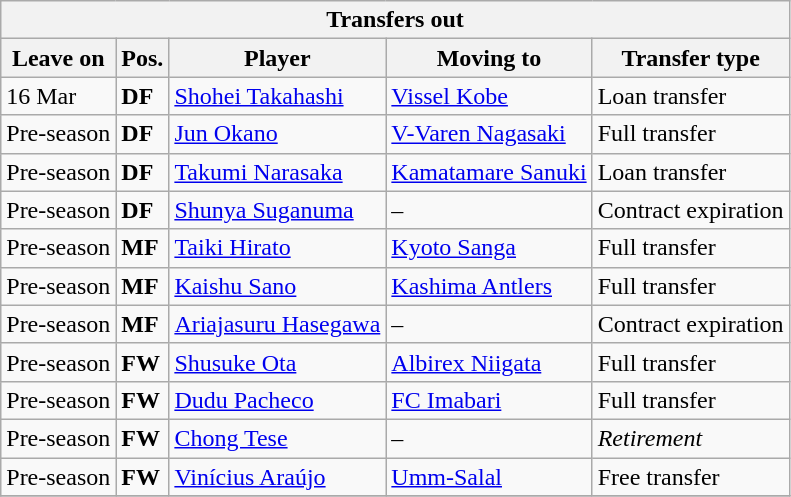<table class="wikitable sortable" style=“text-align:left;>
<tr>
<th colspan="5">Transfers out</th>
</tr>
<tr>
<th>Leave on</th>
<th>Pos.</th>
<th>Player</th>
<th>Moving to</th>
<th>Transfer type</th>
</tr>
<tr>
<td>16 Mar</td>
<td><strong>DF</strong></td>
<td> <a href='#'>Shohei Takahashi</a></td>
<td> <a href='#'>Vissel Kobe</a></td>
<td>Loan transfer</td>
</tr>
<tr>
<td>Pre-season</td>
<td><strong>DF</strong></td>
<td> <a href='#'>Jun Okano</a></td>
<td> <a href='#'>V-Varen Nagasaki</a></td>
<td>Full transfer</td>
</tr>
<tr>
<td>Pre-season</td>
<td><strong>DF</strong></td>
<td> <a href='#'>Takumi Narasaka</a></td>
<td> <a href='#'>Kamatamare Sanuki</a></td>
<td>Loan transfer</td>
</tr>
<tr>
<td>Pre-season</td>
<td><strong>DF</strong></td>
<td> <a href='#'>Shunya Suganuma</a></td>
<td>–</td>
<td>Contract expiration</td>
</tr>
<tr>
<td>Pre-season</td>
<td><strong>MF</strong></td>
<td> <a href='#'>Taiki Hirato</a></td>
<td> <a href='#'>Kyoto Sanga</a></td>
<td>Full transfer</td>
</tr>
<tr>
<td>Pre-season</td>
<td><strong>MF</strong></td>
<td> <a href='#'>Kaishu Sano</a></td>
<td> <a href='#'>Kashima Antlers</a></td>
<td>Full transfer</td>
</tr>
<tr>
<td>Pre-season</td>
<td><strong>MF</strong></td>
<td> <a href='#'>Ariajasuru Hasegawa</a></td>
<td>–</td>
<td>Contract expiration</td>
</tr>
<tr>
<td>Pre-season</td>
<td><strong>FW</strong></td>
<td> <a href='#'>Shusuke Ota</a></td>
<td> <a href='#'>Albirex Niigata</a></td>
<td>Full transfer</td>
</tr>
<tr>
<td>Pre-season</td>
<td><strong>FW</strong></td>
<td> <a href='#'>Dudu Pacheco</a></td>
<td> <a href='#'>FC Imabari</a></td>
<td>Full transfer</td>
</tr>
<tr>
<td>Pre-season</td>
<td><strong>FW</strong></td>
<td> <a href='#'>Chong Tese</a></td>
<td>–</td>
<td><em>Retirement</em></td>
</tr>
<tr>
<td>Pre-season</td>
<td><strong>FW</strong></td>
<td> <a href='#'>Vinícius Araújo</a></td>
<td> <a href='#'>Umm-Salal</a></td>
<td>Free transfer</td>
</tr>
<tr>
</tr>
</table>
